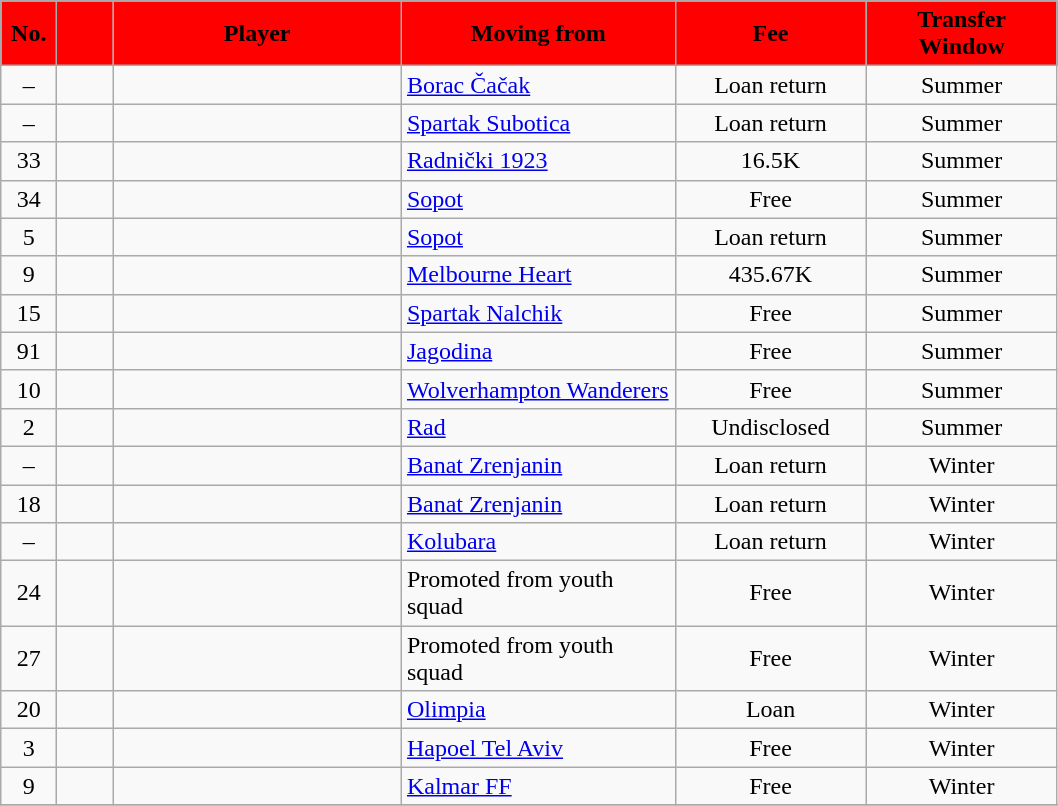<table class="wikitable sortable">
<tr>
<th width="30" style="background: red">No.</th>
<th width="30" style="background: red"></th>
<th width="185" style="background: red">Player</th>
<th width="175" style="background: red">Moving from</th>
<th width="120" class="unsortable" style="background: red">Fee</th>
<th width="120"  style="background: red">Transfer Window</th>
</tr>
<tr>
<td align=center>–</td>
<td align=center></td>
<td> </td>
<td> <a href='#'>Borac Čačak</a></td>
<td align=center>Loan return</td>
<td align=center>Summer</td>
</tr>
<tr>
<td align=center>–</td>
<td align=center></td>
<td> </td>
<td> <a href='#'>Spartak Subotica</a></td>
<td align=center>Loan return</td>
<td align=center>Summer</td>
</tr>
<tr>
<td align=center>33</td>
<td align=center></td>
<td> </td>
<td> <a href='#'>Radnički 1923</a></td>
<td align=center>16.5K</td>
<td align=center>Summer</td>
</tr>
<tr>
<td align=center>34</td>
<td align=center></td>
<td> </td>
<td> <a href='#'>Sopot</a></td>
<td align=center>Free</td>
<td align=center>Summer</td>
</tr>
<tr>
<td align=center>5</td>
<td align=center></td>
<td> </td>
<td> <a href='#'>Sopot</a></td>
<td align=center>Loan return</td>
<td align=center>Summer</td>
</tr>
<tr>
<td align=center>9</td>
<td align=center></td>
<td> </td>
<td> <a href='#'>Melbourne Heart</a></td>
<td align=center>435.67K</td>
<td align=center>Summer</td>
</tr>
<tr>
<td align=center>15</td>
<td align=center></td>
<td> </td>
<td> <a href='#'>Spartak Nalchik</a></td>
<td align=center>Free</td>
<td align=center>Summer</td>
</tr>
<tr>
<td align=center>91</td>
<td align=center></td>
<td> </td>
<td> <a href='#'>Jagodina</a></td>
<td align=center>Free</td>
<td align=center>Summer</td>
</tr>
<tr>
<td align=center>10</td>
<td align=center></td>
<td> </td>
<td> <a href='#'>Wolverhampton Wanderers</a></td>
<td align=center>Free</td>
<td align=center>Summer</td>
</tr>
<tr>
<td align=center>2</td>
<td align=center></td>
<td> </td>
<td> <a href='#'>Rad</a></td>
<td align=center>Undisclosed</td>
<td align=center>Summer</td>
</tr>
<tr>
<td align=center>–</td>
<td align=center></td>
<td> </td>
<td> <a href='#'>Banat Zrenjanin</a></td>
<td align=center>Loan return</td>
<td align=center>Winter</td>
</tr>
<tr>
<td align=center>18</td>
<td align=center></td>
<td> </td>
<td> <a href='#'>Banat Zrenjanin</a></td>
<td align=center>Loan return</td>
<td align=center>Winter</td>
</tr>
<tr>
<td align=center>–</td>
<td align=center></td>
<td> </td>
<td> <a href='#'>Kolubara</a></td>
<td align=center>Loan return</td>
<td align=center>Winter</td>
</tr>
<tr>
<td align=center>24</td>
<td align=center></td>
<td> </td>
<td>Promoted from youth squad</td>
<td align=center>Free</td>
<td align=center>Winter</td>
</tr>
<tr>
<td align=center>27</td>
<td align=center></td>
<td> </td>
<td>Promoted from youth squad</td>
<td align=center>Free</td>
<td align=center>Winter</td>
</tr>
<tr>
<td align=center>20</td>
<td align=center></td>
<td> </td>
<td> <a href='#'>Olimpia</a></td>
<td align=center>Loan</td>
<td align=center>Winter</td>
</tr>
<tr>
<td align=center>3</td>
<td align=center></td>
<td> </td>
<td> <a href='#'>Hapoel Tel Aviv</a></td>
<td align=center>Free</td>
<td align=center>Winter</td>
</tr>
<tr>
<td align=center>9</td>
<td align=center></td>
<td> </td>
<td> <a href='#'>Kalmar FF</a></td>
<td align=center>Free</td>
<td align=center>Winter</td>
</tr>
<tr>
</tr>
</table>
